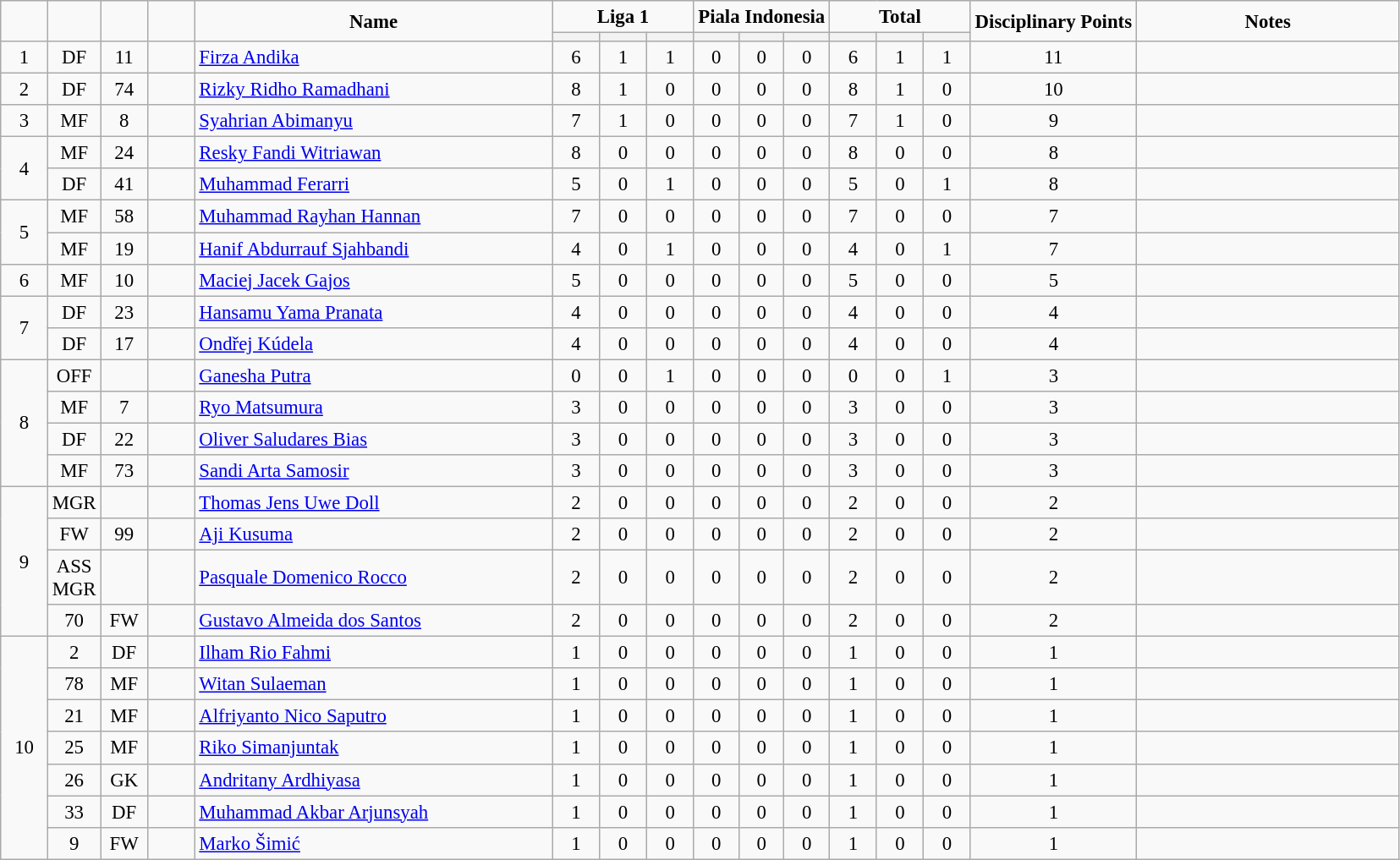<table class="wikitable sortable" style="font-size: 95%; text-align: center;">
<tr>
<td rowspan="2" style="width:30px; text-align:center;"></td>
<td rowspan="2" style="width:30px; text-align:center;"></td>
<td rowspan="2" style="width:30px; text-align:center;"></td>
<td rowspan="2" style="width:30px; text-align:center;"></td>
<td rowspan="2" style="width:275px; text-align:center;"><strong>Name</strong></td>
<td colspan="3" style="text-align:center;"><strong>Liga 1</strong></td>
<td colspan="3" style="text-align:center;"><strong>Piala Indonesia</strong></td>
<td colspan="3" style="text-align:center;"><strong>Total</strong></td>
<td rowspan="2" style="text-align:center;"><strong>Disciplinary Points</strong></td>
<td rowspan="2" style="width:200px; text-align:center;"><strong>Notes</strong></td>
</tr>
<tr>
<th width=30></th>
<th width=30></th>
<th width=30></th>
<th></th>
<th></th>
<th></th>
<th width=30></th>
<th width=30></th>
<th width=30></th>
</tr>
<tr>
<td>1</td>
<td>DF</td>
<td>11</td>
<td align=left></td>
<td align=left><a href='#'>Firza Andika</a></td>
<td>6</td>
<td>1</td>
<td>1</td>
<td>0</td>
<td>0</td>
<td>0</td>
<td>6</td>
<td>1</td>
<td>1</td>
<td>11</td>
<td 0></td>
</tr>
<tr>
<td>2</td>
<td>DF</td>
<td>74</td>
<td align=left></td>
<td align=left><a href='#'>Rizky Ridho Ramadhani</a></td>
<td>8</td>
<td>1</td>
<td>0</td>
<td>0</td>
<td>0</td>
<td>0</td>
<td>8</td>
<td>1</td>
<td>0</td>
<td>10</td>
<td 0></td>
</tr>
<tr>
<td>3</td>
<td>MF</td>
<td>8</td>
<td align=left></td>
<td align=left><a href='#'>Syahrian Abimanyu</a></td>
<td>7</td>
<td>1</td>
<td>0</td>
<td>0</td>
<td>0</td>
<td>0</td>
<td>7</td>
<td>1</td>
<td>0</td>
<td>9</td>
<td 0></td>
</tr>
<tr>
<td rowspan=2>4</td>
<td>MF</td>
<td>24</td>
<td align=left></td>
<td align=left><a href='#'>Resky Fandi Witriawan</a></td>
<td>8</td>
<td>0</td>
<td>0</td>
<td>0</td>
<td>0</td>
<td>0</td>
<td>8</td>
<td>0</td>
<td>0</td>
<td>8</td>
<td 0></td>
</tr>
<tr>
<td>DF</td>
<td>41</td>
<td align=left></td>
<td align=left><a href='#'>Muhammad Ferarri</a></td>
<td>5</td>
<td>0</td>
<td>1</td>
<td>0</td>
<td>0</td>
<td>0</td>
<td>5</td>
<td>0</td>
<td>1</td>
<td>8</td>
<td 0></td>
</tr>
<tr>
<td rowspan=2>5</td>
<td>MF</td>
<td>58</td>
<td align=left></td>
<td align=left><a href='#'>Muhammad Rayhan Hannan</a></td>
<td>7</td>
<td>0</td>
<td>0</td>
<td>0</td>
<td>0</td>
<td>0</td>
<td>7</td>
<td>0</td>
<td>0</td>
<td>7</td>
<td 0></td>
</tr>
<tr>
<td>MF</td>
<td>19</td>
<td align=left></td>
<td align=left><a href='#'>Hanif Abdurrauf Sjahbandi</a></td>
<td>4</td>
<td>0</td>
<td>1</td>
<td>0</td>
<td>0</td>
<td>0</td>
<td>4</td>
<td>0</td>
<td>1</td>
<td>7</td>
<td 0></td>
</tr>
<tr>
<td>6</td>
<td>MF</td>
<td>10</td>
<td align=left></td>
<td align=left><a href='#'>Maciej Jacek Gajos</a></td>
<td>5</td>
<td>0</td>
<td>0</td>
<td>0</td>
<td>0</td>
<td>0</td>
<td>5</td>
<td>0</td>
<td>0</td>
<td>5</td>
<td 0></td>
</tr>
<tr>
<td rowspan=2>7</td>
<td>DF</td>
<td>23</td>
<td align=left></td>
<td align=left><a href='#'>Hansamu Yama Pranata</a></td>
<td>4</td>
<td>0</td>
<td>0</td>
<td>0</td>
<td>0</td>
<td>0</td>
<td>4</td>
<td>0</td>
<td>0</td>
<td>4</td>
<td 0></td>
</tr>
<tr>
<td>DF</td>
<td>17</td>
<td align=left></td>
<td align=left><a href='#'>Ondřej Kúdela</a></td>
<td>4</td>
<td>0</td>
<td>0</td>
<td>0</td>
<td>0</td>
<td>0</td>
<td>4</td>
<td>0</td>
<td>0</td>
<td>4</td>
<td 0></td>
</tr>
<tr>
<td rowspan=4>8</td>
<td>OFF</td>
<td></td>
<td align=left></td>
<td align=left><a href='#'>Ganesha Putra</a></td>
<td>0</td>
<td>0</td>
<td>1</td>
<td>0</td>
<td>0</td>
<td>0</td>
<td>0</td>
<td>0</td>
<td>1</td>
<td>3</td>
<td 0></td>
</tr>
<tr>
<td>MF</td>
<td>7</td>
<td align=left></td>
<td align=left><a href='#'>Ryo Matsumura</a></td>
<td>3</td>
<td>0</td>
<td>0</td>
<td>0</td>
<td>0</td>
<td>0</td>
<td>3</td>
<td>0</td>
<td>0</td>
<td>3</td>
<td 0></td>
</tr>
<tr>
<td>DF</td>
<td>22</td>
<td align=left></td>
<td align=left><a href='#'>Oliver Saludares Bias</a></td>
<td>3</td>
<td>0</td>
<td>0</td>
<td>0</td>
<td>0</td>
<td>0</td>
<td>3</td>
<td>0</td>
<td>0</td>
<td>3</td>
<td 0></td>
</tr>
<tr>
<td>MF</td>
<td>73</td>
<td align=left></td>
<td align=left><a href='#'>Sandi Arta Samosir</a></td>
<td>3</td>
<td>0</td>
<td>0</td>
<td>0</td>
<td>0</td>
<td>0</td>
<td>3</td>
<td>0</td>
<td>0</td>
<td>3</td>
<td 0></td>
</tr>
<tr>
<td rowspan=4>9</td>
<td>MGR</td>
<td></td>
<td align=left></td>
<td align=left><a href='#'>Thomas Jens Uwe Doll</a></td>
<td>2</td>
<td>0</td>
<td>0</td>
<td>0</td>
<td>0</td>
<td>0</td>
<td>2</td>
<td>0</td>
<td>0</td>
<td>2</td>
<td 0></td>
</tr>
<tr>
<td>FW</td>
<td>99</td>
<td align=left></td>
<td align=left><a href='#'>Aji Kusuma</a></td>
<td>2</td>
<td>0</td>
<td>0</td>
<td>0</td>
<td>0</td>
<td>0</td>
<td>2</td>
<td>0</td>
<td>0</td>
<td>2</td>
<td 0></td>
</tr>
<tr>
<td>ASS MGR</td>
<td></td>
<td align=left></td>
<td align=left><a href='#'>Pasquale Domenico Rocco</a></td>
<td>2</td>
<td>0</td>
<td>0</td>
<td>0</td>
<td>0</td>
<td>0</td>
<td>2</td>
<td>0</td>
<td>0</td>
<td>2</td>
<td 0></td>
</tr>
<tr>
<td>70</td>
<td>FW</td>
<td align=left></td>
<td align=left><a href='#'>Gustavo Almeida dos Santos</a></td>
<td>2</td>
<td>0</td>
<td>0</td>
<td>0</td>
<td>0</td>
<td>0</td>
<td>2</td>
<td>0</td>
<td>0</td>
<td>2</td>
<td 0></td>
</tr>
<tr>
<td rowspan=8>10</td>
<td>2</td>
<td>DF</td>
<td align=left></td>
<td align=left><a href='#'>Ilham Rio Fahmi</a></td>
<td>1</td>
<td>0</td>
<td>0</td>
<td>0</td>
<td>0</td>
<td>0</td>
<td>1</td>
<td>0</td>
<td>0</td>
<td>1</td>
<td 0></td>
</tr>
<tr>
<td>78</td>
<td>MF</td>
<td align=left></td>
<td align=left><a href='#'>Witan Sulaeman</a></td>
<td>1</td>
<td>0</td>
<td>0</td>
<td>0</td>
<td>0</td>
<td>0</td>
<td>1</td>
<td>0</td>
<td>0</td>
<td>1</td>
<td 0></td>
</tr>
<tr>
<td>21</td>
<td>MF</td>
<td align=left></td>
<td align=left><a href='#'>Alfriyanto Nico Saputro</a></td>
<td>1</td>
<td>0</td>
<td>0</td>
<td>0</td>
<td>0</td>
<td>0</td>
<td>1</td>
<td>0</td>
<td>0</td>
<td>1</td>
<td 0></td>
</tr>
<tr>
<td>25</td>
<td>MF</td>
<td align=left></td>
<td align=left><a href='#'>Riko Simanjuntak</a></td>
<td>1</td>
<td>0</td>
<td>0</td>
<td>0</td>
<td>0</td>
<td>0</td>
<td>1</td>
<td>0</td>
<td>0</td>
<td>1</td>
<td 0></td>
</tr>
<tr>
<td>26</td>
<td>GK</td>
<td align=left></td>
<td align=left><a href='#'>Andritany Ardhiyasa</a></td>
<td>1</td>
<td>0</td>
<td>0</td>
<td>0</td>
<td>0</td>
<td>0</td>
<td>1</td>
<td>0</td>
<td>0</td>
<td>1</td>
<td 0></td>
</tr>
<tr>
<td>33</td>
<td>DF</td>
<td align=left></td>
<td align=left><a href='#'>Muhammad Akbar Arjunsyah</a></td>
<td>1</td>
<td>0</td>
<td>0</td>
<td>0</td>
<td>0</td>
<td>0</td>
<td>1</td>
<td>0</td>
<td>0</td>
<td>1</td>
<td 0></td>
</tr>
<tr>
<td>9</td>
<td>FW</td>
<td align=left></td>
<td align=left><a href='#'>Marko Šimić</a></td>
<td>1</td>
<td>0</td>
<td>0</td>
<td>0</td>
<td>0</td>
<td>0</td>
<td>1</td>
<td>0</td>
<td>0</td>
<td>1</td>
<td 0></td>
</tr>
</table>
